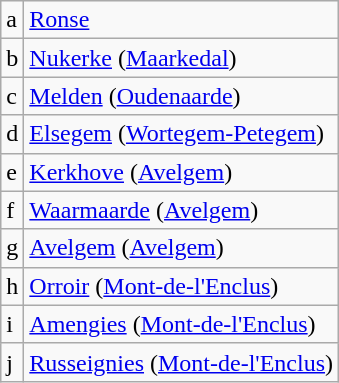<table class="wikitable">
<tr>
<td>a</td>
<td><a href='#'>Ronse</a></td>
</tr>
<tr>
<td>b</td>
<td><a href='#'>Nukerke</a> (<a href='#'>Maarkedal</a>)</td>
</tr>
<tr>
<td>c</td>
<td><a href='#'>Melden</a> (<a href='#'>Oudenaarde</a>)</td>
</tr>
<tr>
<td>d</td>
<td><a href='#'>Elsegem</a> (<a href='#'>Wortegem-Petegem</a>)</td>
</tr>
<tr>
<td>e</td>
<td><a href='#'>Kerkhove</a> (<a href='#'>Avelgem</a>)</td>
</tr>
<tr>
<td>f</td>
<td><a href='#'>Waarmaarde</a> (<a href='#'>Avelgem</a>)</td>
</tr>
<tr>
<td>g</td>
<td><a href='#'>Avelgem</a> (<a href='#'>Avelgem</a>)</td>
</tr>
<tr>
<td>h</td>
<td><a href='#'>Orroir</a> (<a href='#'>Mont-de-l'Enclus</a>)</td>
</tr>
<tr>
<td>i</td>
<td><a href='#'>Amengies</a> (<a href='#'>Mont-de-l'Enclus</a>)</td>
</tr>
<tr>
<td>j</td>
<td><a href='#'>Russeignies</a> (<a href='#'>Mont-de-l'Enclus</a>)</td>
</tr>
</table>
